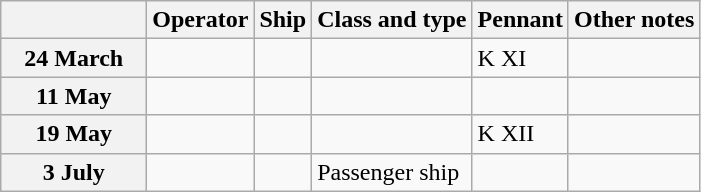<table class="wikitable">
<tr>
<th width="90"></th>
<th>Operator</th>
<th>Ship</th>
<th>Class and type</th>
<th>Pennant</th>
<th>Other notes</th>
</tr>
<tr ---->
<th>24 March</th>
<td></td>
<td><strong></strong></td>
<td></td>
<td>K XI</td>
<td></td>
</tr>
<tr ---->
<th>11 May</th>
<td></td>
<td><strong></strong></td>
<td></td>
<td></td>
<td></td>
</tr>
<tr ---->
<th>19 May</th>
<td></td>
<td><strong></strong></td>
<td></td>
<td>K XII</td>
<td></td>
</tr>
<tr ---->
<th>3 July</th>
<td></td>
<td><strong></strong></td>
<td>Passenger ship</td>
<td></td>
<td></td>
</tr>
</table>
